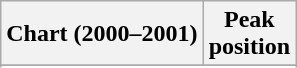<table class="wikitable sortable">
<tr>
<th>Chart (2000–2001)</th>
<th>Peak<br>position</th>
</tr>
<tr>
</tr>
<tr>
</tr>
</table>
